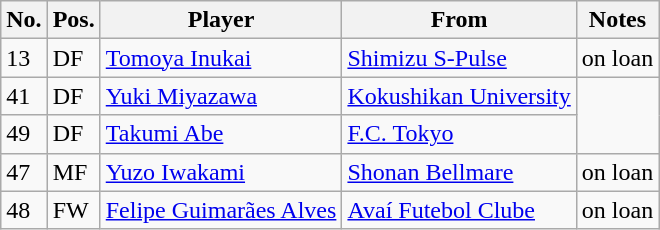<table class="sortable wikitable">
<tr>
<th>No.</th>
<th>Pos.</th>
<th>Player</th>
<th>From</th>
<th>Notes</th>
</tr>
<tr>
<td>13</td>
<td>DF</td>
<td><a href='#'>Tomoya Inukai</a></td>
<td><a href='#'>Shimizu S-Pulse</a></td>
<td>on loan</td>
</tr>
<tr>
<td>41</td>
<td>DF</td>
<td><a href='#'>Yuki Miyazawa</a></td>
<td><a href='#'>Kokushikan University</a></td>
</tr>
<tr>
<td>49</td>
<td>DF</td>
<td><a href='#'>Takumi Abe</a></td>
<td><a href='#'>F.C. Tokyo</a></td>
</tr>
<tr>
<td>47</td>
<td>MF</td>
<td><a href='#'>Yuzo Iwakami</a></td>
<td><a href='#'>Shonan Bellmare</a></td>
<td>on loan</td>
</tr>
<tr>
<td>48</td>
<td>FW</td>
<td><a href='#'>Felipe Guimarães Alves</a></td>
<td><a href='#'>Avaí Futebol Clube</a></td>
<td>on loan</td>
</tr>
</table>
